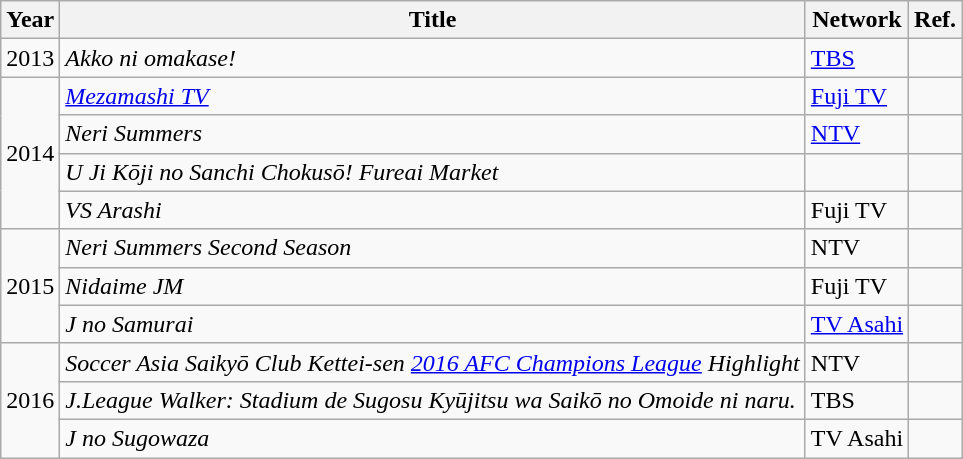<table class="wikitable">
<tr>
<th>Year</th>
<th>Title</th>
<th>Network</th>
<th>Ref.</th>
</tr>
<tr>
<td>2013</td>
<td><em>Akko ni omakase!</em></td>
<td><a href='#'>TBS</a></td>
<td></td>
</tr>
<tr>
<td rowspan="4">2014</td>
<td><em><a href='#'>Mezamashi TV</a></em></td>
<td><a href='#'>Fuji TV</a></td>
<td></td>
</tr>
<tr>
<td><em>Neri Summers</em></td>
<td><a href='#'>NTV</a></td>
<td></td>
</tr>
<tr>
<td><em>U Ji Kōji no Sanchi Chokusō! Fureai Market</em></td>
<td></td>
<td></td>
</tr>
<tr>
<td><em>VS Arashi</em></td>
<td>Fuji TV</td>
<td></td>
</tr>
<tr>
<td rowspan="3">2015</td>
<td><em>Neri Summers Second Season</em></td>
<td>NTV</td>
<td></td>
</tr>
<tr>
<td><em>Nidaime JM</em></td>
<td>Fuji TV</td>
<td></td>
</tr>
<tr>
<td><em>J no Samurai</em></td>
<td><a href='#'>TV Asahi</a></td>
<td></td>
</tr>
<tr>
<td rowspan="3">2016</td>
<td><em>Soccer Asia Saikyō Club Kettei-sen <a href='#'>2016 AFC Champions League</a> Highlight</em></td>
<td>NTV</td>
<td></td>
</tr>
<tr>
<td><em>J.League Walker: Stadium de Sugosu Kyūjitsu wa Saikō no Omoide ni naru.</em></td>
<td>TBS</td>
<td></td>
</tr>
<tr>
<td><em>J no Sugowaza</em></td>
<td>TV Asahi</td>
<td></td>
</tr>
</table>
